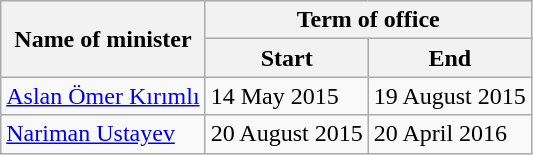<table class="wikitable">
<tr>
<th rowspan=2>Name of minister</th>
<th colspan=2>Term of office</th>
</tr>
<tr>
<th>Start</th>
<th>End</th>
</tr>
<tr>
<td><a href='#'>Aslan Ömer Kırımlı</a></td>
<td>14 May 2015</td>
<td>19 August 2015</td>
</tr>
<tr>
<td><a href='#'>Nariman Ustayev</a></td>
<td>20 August 2015</td>
<td>20 April 2016</td>
</tr>
</table>
